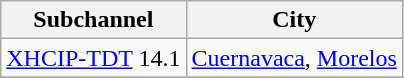<table class="wikitable sortable">
<tr>
<th>Subchannel</th>
<th>City</th>
</tr>
<tr>
<td><a href='#'>XHCIP-TDT</a> 14.1</td>
<td><a href='#'>Cuernavaca</a>, <a href='#'>Morelos</a></td>
</tr>
<tr>
</tr>
</table>
